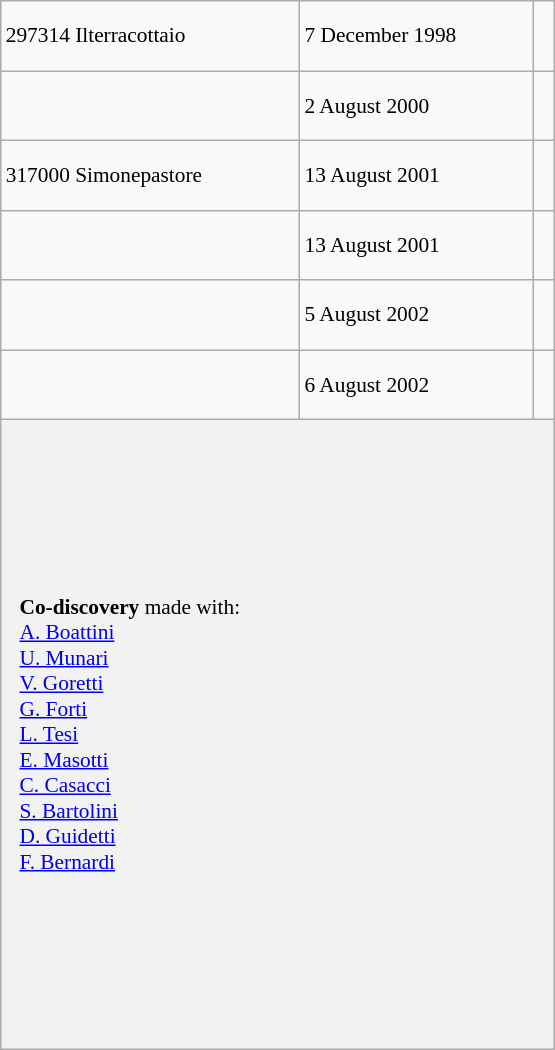<table class="wikitable" style="font-size: 89%; float: left; width: 26em; margin-right: 1em; height: 700px">
<tr>
<td>297314 Ilterracottaio</td>
<td>7 December 1998</td>
<td> </td>
</tr>
<tr>
<td></td>
<td>2 August 2000</td>
<td> </td>
</tr>
<tr>
<td>317000 Simonepastore</td>
<td>13 August 2001</td>
<td> </td>
</tr>
<tr>
<td></td>
<td>13 August 2001</td>
<td> </td>
</tr>
<tr>
<td></td>
<td>5 August 2002</td>
<td> </td>
</tr>
<tr>
<td></td>
<td>6 August 2002</td>
<td> </td>
</tr>
<tr>
<th colspan=3 style="font-weight: normal; text-align: left; padding: 13px 12px;"><strong>Co-discovery</strong> made with:<br> <a href='#'>A. Boattini</a><br> <a href='#'>U. Munari</a><br> <a href='#'>V. Goretti</a><br> <a href='#'>G. Forti</a><br> <a href='#'>L. Tesi</a><br> <a href='#'>E. Masotti</a><br> <a href='#'>C. Casacci</a><br> <a href='#'>S. Bartolini</a><br> <a href='#'>D. Guidetti</a><br> <a href='#'>F. Bernardi</a></th>
</tr>
</table>
